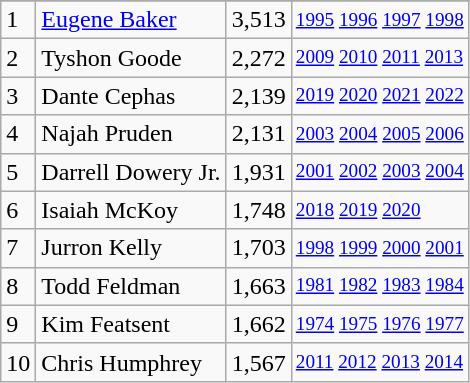<table class="wikitable" style="display:inline-table;">
<tr>
</tr>
<tr>
<td>1</td>
<td><a href='#'>Eugene Baker</a></td>
<td>3,513</td>
<td style="font-size:80%;"><a href='#'>1995</a> <a href='#'>1996</a> <a href='#'>1997</a> <a href='#'>1998</a></td>
</tr>
<tr>
<td>2</td>
<td>Tyshon Goode</td>
<td>2,272</td>
<td style="font-size:80%;"><a href='#'>2009</a> <a href='#'>2010</a> <a href='#'>2011</a> <a href='#'>2013</a></td>
</tr>
<tr>
<td>3</td>
<td>Dante Cephas</td>
<td>2,139</td>
<td style="font-size:80%;"><a href='#'>2019</a> <a href='#'>2020</a> <a href='#'>2021</a> <a href='#'>2022</a></td>
</tr>
<tr>
<td>4</td>
<td>Najah Pruden</td>
<td>2,131</td>
<td style="font-size:80%;"><a href='#'>2003</a> <a href='#'>2004</a> <a href='#'>2005</a> <a href='#'>2006</a></td>
</tr>
<tr>
<td>5</td>
<td>Darrell Dowery Jr.</td>
<td>1,931</td>
<td style="font-size:80%;"><a href='#'>2001</a> <a href='#'>2002</a> <a href='#'>2003</a> <a href='#'>2004</a></td>
</tr>
<tr>
<td>6</td>
<td>Isaiah McKoy</td>
<td>1,748</td>
<td style="font-size:80%;"><a href='#'>2018</a> <a href='#'>2019</a> <a href='#'>2020</a></td>
</tr>
<tr>
<td>7</td>
<td>Jurron Kelly</td>
<td>1,703</td>
<td style="font-size:80%;"><a href='#'>1998</a> <a href='#'>1999</a> <a href='#'>2000</a> <a href='#'>2001</a></td>
</tr>
<tr>
<td>8</td>
<td>Todd Feldman</td>
<td>1,663</td>
<td style="font-size:80%;"><a href='#'>1981</a> <a href='#'>1982</a> <a href='#'>1983</a> <a href='#'>1984</a></td>
</tr>
<tr>
<td>9</td>
<td>Kim Featsent</td>
<td>1,662</td>
<td style="font-size:80%;"><a href='#'>1974</a> <a href='#'>1975</a> <a href='#'>1976</a> <a href='#'>1977</a></td>
</tr>
<tr>
<td>10</td>
<td>Chris Humphrey</td>
<td>1,567</td>
<td style="font-size:80%;"><a href='#'>2011</a> <a href='#'>2012</a> <a href='#'>2013</a> <a href='#'>2014</a></td>
</tr>
</table>
